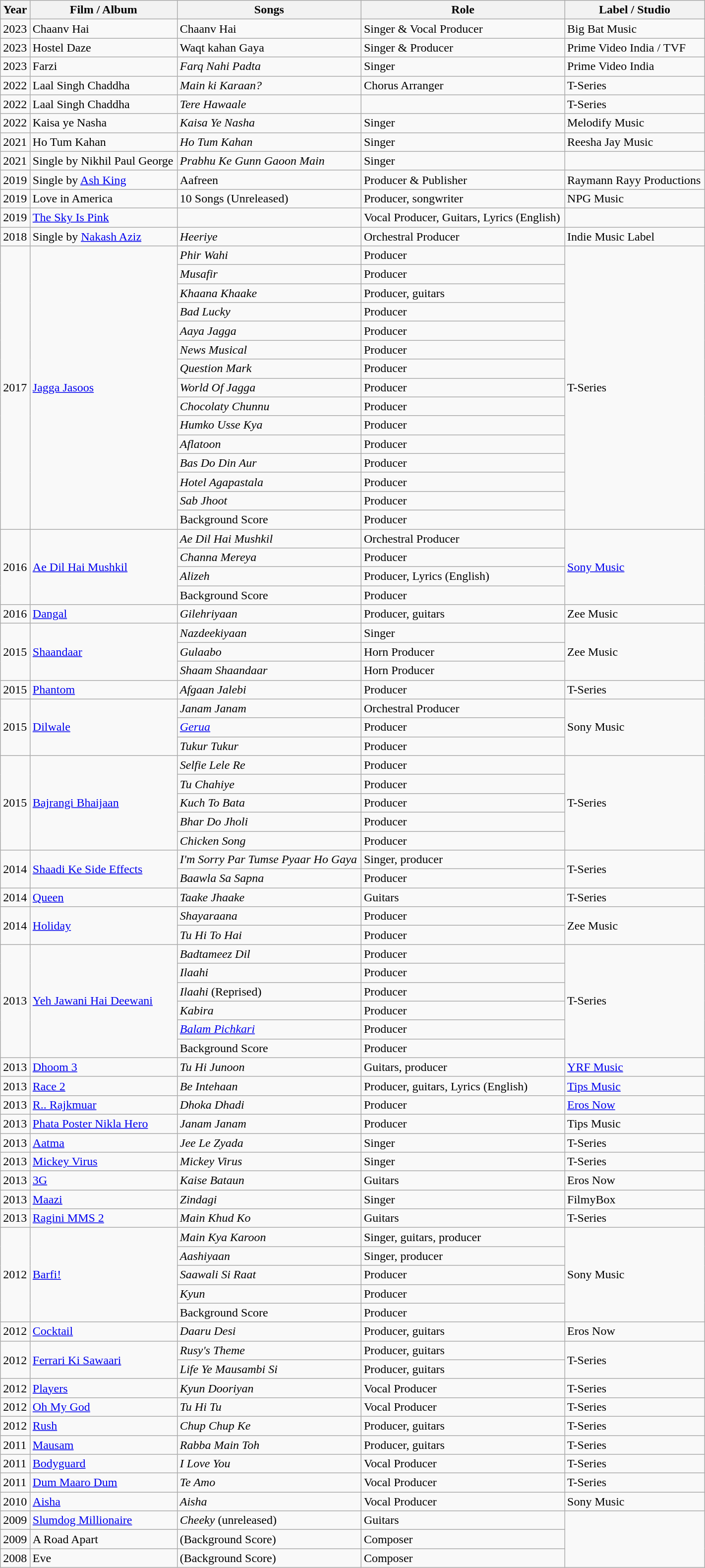<table class="wikitable" style="width:75%;">
<tr>
<th>Year</th>
<th>Film / Album</th>
<th>Songs</th>
<th>Role</th>
<th>Label / Studio</th>
</tr>
<tr>
<td>2023</td>
<td>Chaanv Hai</td>
<td>Chaanv Hai</td>
<td>Singer & Vocal Producer</td>
<td>Big Bat Music</td>
</tr>
<tr>
<td>2023</td>
<td>Hostel Daze</td>
<td>Waqt kahan Gaya</td>
<td>Singer & Producer</td>
<td>Prime Video India / TVF</td>
</tr>
<tr>
<td>2023</td>
<td>Farzi</td>
<td><em>Farq Nahi Padta</em></td>
<td>Singer</td>
<td>Prime Video India</td>
</tr>
<tr>
<td>2022</td>
<td>Laal Singh Chaddha</td>
<td><em>Main ki Karaan?</em></td>
<td>Chorus Arranger</td>
<td>T-Series</td>
</tr>
<tr>
<td>2022</td>
<td>Laal Singh Chaddha</td>
<td><em>Tere Hawaale</em></td>
<td></td>
<td>T-Series</td>
</tr>
<tr>
<td>2022</td>
<td>Kaisa ye Nasha</td>
<td><em>Kaisa Ye Nasha</em></td>
<td>Singer</td>
<td>Melodify Music</td>
</tr>
<tr>
<td>2021</td>
<td>Ho Tum Kahan</td>
<td><em>Ho Tum Kahan</em></td>
<td>Singer</td>
<td>Reesha Jay Music</td>
</tr>
<tr>
<td>2021</td>
<td>Single by Nikhil Paul George</td>
<td><em>Prabhu Ke Gunn Gaoon Main</em></td>
<td>Singer</td>
<td></td>
</tr>
<tr>
<td>2019</td>
<td>Single by <a href='#'>Ash King</a></td>
<td>Aafreen</td>
<td>Producer & Publisher</td>
<td>Raymann Rayy Productions</td>
</tr>
<tr>
<td>2019</td>
<td>Love in America</td>
<td>10 Songs (Unreleased)</td>
<td>Producer, songwriter</td>
<td>NPG Music</td>
</tr>
<tr>
<td>2019</td>
<td><a href='#'>The Sky Is Pink</a></td>
<td></td>
<td>Vocal Producer, Guitars, Lyrics (English)</td>
<td></td>
</tr>
<tr>
<td>2018</td>
<td>Single by <a href='#'>Nakash Aziz</a></td>
<td><em>Heeriye</em></td>
<td>Orchestral Producer</td>
<td>Indie Music Label</td>
</tr>
<tr>
<td rowspan=15>2017</td>
<td rowspan=15><a href='#'>Jagga Jasoos</a></td>
<td><em>Phir Wahi</em></td>
<td>Producer</td>
<td rowspan=15>T-Series</td>
</tr>
<tr>
<td><em>Musafir</em></td>
<td>Producer</td>
</tr>
<tr>
<td><em>Khaana Khaake</em></td>
<td>Producer, guitars</td>
</tr>
<tr>
<td><em>Bad Lucky</em></td>
<td>Producer</td>
</tr>
<tr>
<td><em>Aaya Jagga</em></td>
<td>Producer</td>
</tr>
<tr>
<td><em>News Musical</em></td>
<td>Producer</td>
</tr>
<tr>
<td><em>Question Mark</em></td>
<td>Producer</td>
</tr>
<tr>
<td><em>World Of Jagga</em></td>
<td>Producer</td>
</tr>
<tr>
<td><em>Chocolaty Chunnu</em></td>
<td>Producer</td>
</tr>
<tr>
<td><em>Humko Usse Kya</em></td>
<td>Producer</td>
</tr>
<tr>
<td><em>Aflatoon</em></td>
<td>Producer</td>
</tr>
<tr>
<td><em>Bas Do Din Aur</em></td>
<td>Producer</td>
</tr>
<tr>
<td><em>Hotel Agapastala</em></td>
<td>Producer</td>
</tr>
<tr>
<td><em>Sab Jhoot</em></td>
<td>Producer</td>
</tr>
<tr>
<td>Background Score</td>
<td>Producer</td>
</tr>
<tr>
<td rowspan=4>2016</td>
<td rowspan=4><a href='#'>Ae Dil Hai Mushkil</a></td>
<td><em>Ae Dil Hai Mushkil</em></td>
<td>Orchestral Producer</td>
<td rowspan=4><a href='#'>Sony Music</a></td>
</tr>
<tr>
<td><em>Channa Mereya</em></td>
<td>Producer</td>
</tr>
<tr>
<td><em>Alizeh</em></td>
<td>Producer, Lyrics (English)</td>
</tr>
<tr>
<td>Background Score</td>
<td>Producer</td>
</tr>
<tr>
<td>2016</td>
<td><a href='#'>Dangal</a></td>
<td><em>Gilehriyaan</em></td>
<td>Producer, guitars</td>
<td>Zee Music</td>
</tr>
<tr>
<td rowspan=3>2015</td>
<td rowspan=3><a href='#'>Shaandaar</a></td>
<td><em>Nazdeekiyaan</em></td>
<td>Singer</td>
<td rowspan=3>Zee Music</td>
</tr>
<tr>
<td><em>Gulaabo</em></td>
<td>Horn Producer</td>
</tr>
<tr>
<td><em>Shaam Shaandaar</em></td>
<td>Horn Producer</td>
</tr>
<tr>
<td>2015</td>
<td><a href='#'>Phantom</a></td>
<td><em>Afgaan Jalebi</em></td>
<td>Producer</td>
<td>T-Series</td>
</tr>
<tr>
<td rowspan=3>2015</td>
<td rowspan=3><a href='#'>Dilwale</a></td>
<td><em>Janam Janam</em></td>
<td>Orchestral Producer</td>
<td rowspan=3>Sony Music</td>
</tr>
<tr>
<td><em><a href='#'>Gerua</a></em></td>
<td>Producer</td>
</tr>
<tr>
<td><em>Tukur Tukur</em></td>
<td>Producer</td>
</tr>
<tr>
<td rowspan=5>2015</td>
<td rowspan=5><a href='#'>Bajrangi Bhaijaan</a></td>
<td><em>Selfie Lele Re</em></td>
<td>Producer</td>
<td rowspan=5>T-Series</td>
</tr>
<tr>
<td><em>Tu Chahiye</em></td>
<td>Producer</td>
</tr>
<tr>
<td><em>Kuch To Bata</em></td>
<td>Producer</td>
</tr>
<tr>
<td><em>Bhar Do Jholi</em></td>
<td>Producer</td>
</tr>
<tr>
<td><em>Chicken Song</em></td>
<td>Producer</td>
</tr>
<tr>
<td rowspan=2>2014</td>
<td rowspan=2><a href='#'>Shaadi Ke Side Effects</a></td>
<td><em>I'm Sorry Par Tumse Pyaar Ho Gaya</em></td>
<td>Singer, producer</td>
<td rowspan=2>T-Series</td>
</tr>
<tr>
<td><em>Baawla Sa Sapna</em></td>
<td>Producer</td>
</tr>
<tr>
<td>2014</td>
<td><a href='#'>Queen</a></td>
<td><em>Taake Jhaake</em></td>
<td>Guitars</td>
<td>T-Series</td>
</tr>
<tr>
<td rowspan=2>2014</td>
<td rowspan=2><a href='#'>Holiday</a></td>
<td><em>Shayaraana</em></td>
<td>Producer</td>
<td rowspan=2>Zee Music</td>
</tr>
<tr>
<td><em>Tu Hi To Hai</em></td>
<td>Producer</td>
</tr>
<tr>
<td rowspan=6>2013</td>
<td rowspan=6><a href='#'>Yeh Jawani Hai Deewani</a></td>
<td><em>Badtameez Dil</em></td>
<td>Producer</td>
<td rowspan=6>T-Series</td>
</tr>
<tr>
<td><em>Ilaahi</em></td>
<td>Producer</td>
</tr>
<tr>
<td><em>Ilaahi</em> (Reprised)</td>
<td>Producer</td>
</tr>
<tr>
<td><em>Kabira</em></td>
<td>Producer</td>
</tr>
<tr>
<td><em><a href='#'>Balam Pichkari</a></em></td>
<td>Producer</td>
</tr>
<tr>
<td>Background Score</td>
<td>Producer</td>
</tr>
<tr>
<td>2013</td>
<td><a href='#'>Dhoom 3</a></td>
<td><em>Tu Hi Junoon</em></td>
<td>Guitars, producer</td>
<td><a href='#'>YRF Music</a></td>
</tr>
<tr>
<td>2013</td>
<td><a href='#'>Race 2</a></td>
<td><em>Be Intehaan</em></td>
<td>Producer, guitars, Lyrics (English)</td>
<td><a href='#'>Tips Music</a></td>
</tr>
<tr>
<td>2013</td>
<td><a href='#'>R.. Rajkmuar</a></td>
<td><em>Dhoka Dhadi</em></td>
<td>Producer</td>
<td><a href='#'>Eros Now</a></td>
</tr>
<tr>
<td>2013</td>
<td><a href='#'>Phata Poster Nikla Hero</a></td>
<td><em>Janam Janam</em></td>
<td>Producer</td>
<td>Tips Music</td>
</tr>
<tr>
<td>2013</td>
<td><a href='#'>Aatma</a></td>
<td><em>Jee Le Zyada</em></td>
<td>Singer</td>
<td>T-Series</td>
</tr>
<tr>
<td>2013</td>
<td><a href='#'>Mickey Virus</a></td>
<td><em>Mickey Virus</em></td>
<td>Singer</td>
<td>T-Series</td>
</tr>
<tr>
<td>2013</td>
<td><a href='#'>3G</a></td>
<td><em>Kaise Bataun</em></td>
<td>Guitars</td>
<td>Eros Now</td>
</tr>
<tr>
<td>2013</td>
<td><a href='#'>Maazi</a></td>
<td><em>Zindagi</em></td>
<td>Singer</td>
<td>FilmyBox</td>
</tr>
<tr>
<td>2013</td>
<td><a href='#'>Ragini MMS 2</a></td>
<td><em>Main Khud Ko</em></td>
<td>Guitars</td>
<td>T-Series</td>
</tr>
<tr>
<td rowspan=5>2012</td>
<td rowspan=5><a href='#'>Barfi!</a></td>
<td><em>Main Kya Karoon</em></td>
<td>Singer, guitars, producer</td>
<td rowspan=5>Sony Music</td>
</tr>
<tr>
<td><em>Aashiyaan</em></td>
<td>Singer, producer</td>
</tr>
<tr>
<td><em>Saawali Si Raat</em></td>
<td>Producer</td>
</tr>
<tr>
<td><em>Kyun</em></td>
<td>Producer</td>
</tr>
<tr>
<td>Background Score</td>
<td>Producer</td>
</tr>
<tr>
<td>2012</td>
<td><a href='#'>Cocktail</a></td>
<td><em>Daaru Desi</em></td>
<td>Producer, guitars</td>
<td>Eros Now</td>
</tr>
<tr>
<td rowspan=2>2012</td>
<td rowspan=2><a href='#'>Ferrari Ki Sawaari</a></td>
<td><em>Rusy's Theme</em></td>
<td>Producer, guitars</td>
<td rowspan=2>T-Series</td>
</tr>
<tr>
<td><em>Life Ye Mausambi Si</em></td>
<td>Producer, guitars</td>
</tr>
<tr>
<td>2012</td>
<td><a href='#'>Players</a></td>
<td><em>Kyun Dooriyan</em></td>
<td>Vocal Producer</td>
<td>T-Series</td>
</tr>
<tr>
<td>2012</td>
<td><a href='#'>Oh My God</a></td>
<td><em>Tu Hi Tu</em></td>
<td>Vocal Producer</td>
<td>T-Series</td>
</tr>
<tr>
<td>2012</td>
<td><a href='#'>Rush</a></td>
<td><em>Chup Chup Ke</em></td>
<td>Producer, guitars</td>
<td>T-Series</td>
</tr>
<tr>
<td>2011</td>
<td><a href='#'>Mausam</a></td>
<td><em>Rabba Main Toh</em></td>
<td>Producer, guitars</td>
<td>T-Series</td>
</tr>
<tr>
<td>2011</td>
<td><a href='#'>Bodyguard</a></td>
<td><em>I Love You</em></td>
<td>Vocal Producer</td>
<td>T-Series</td>
</tr>
<tr>
<td>2011</td>
<td><a href='#'>Dum Maaro Dum</a></td>
<td><em>Te Amo</em></td>
<td>Vocal Producer</td>
<td>T-Series</td>
</tr>
<tr>
<td>2010</td>
<td><a href='#'>Aisha</a></td>
<td><em>Aisha</em></td>
<td>Vocal Producer</td>
<td>Sony Music</td>
</tr>
<tr>
<td>2009</td>
<td><a href='#'>Slumdog Millionaire</a></td>
<td><em>Cheeky</em> (unreleased)</td>
<td>Guitars</td>
</tr>
<tr>
<td>2009</td>
<td>A Road Apart</td>
<td>(Background Score)</td>
<td>Composer</td>
</tr>
<tr>
<td>2008</td>
<td>Eve</td>
<td>(Background Score)</td>
<td>Composer</td>
</tr>
</table>
